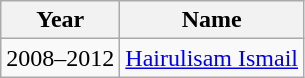<table class="wikitable">
<tr>
<th>Year</th>
<th>Name</th>
</tr>
<tr>
<td>2008–2012</td>
<td> <a href='#'>Hairulisam Ismail</a></td>
</tr>
</table>
